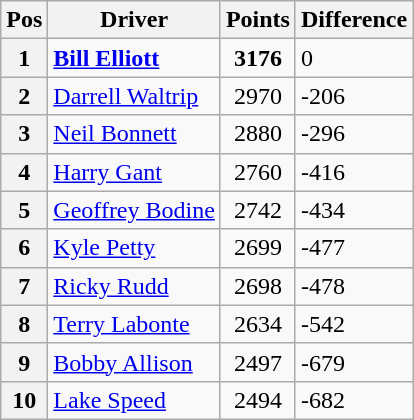<table class="wikitable">
<tr>
<th>Pos</th>
<th>Driver</th>
<th>Points</th>
<th>Difference</th>
</tr>
<tr>
<th>1</th>
<td><strong><a href='#'>Bill Elliott</a></strong></td>
<td style="text-align:center;"><strong>3176</strong></td>
<td>0</td>
</tr>
<tr>
<th>2</th>
<td><a href='#'>Darrell Waltrip</a></td>
<td style="text-align:center;">2970</td>
<td>-206</td>
</tr>
<tr>
<th>3</th>
<td><a href='#'>Neil Bonnett</a></td>
<td style="text-align:center;">2880</td>
<td>-296</td>
</tr>
<tr>
<th>4</th>
<td><a href='#'>Harry Gant</a></td>
<td style="text-align:center;">2760</td>
<td>-416</td>
</tr>
<tr>
<th>5</th>
<td><a href='#'>Geoffrey Bodine</a></td>
<td style="text-align:center;">2742</td>
<td>-434</td>
</tr>
<tr>
<th>6</th>
<td><a href='#'>Kyle Petty</a></td>
<td style="text-align:center;">2699</td>
<td>-477</td>
</tr>
<tr>
<th>7</th>
<td><a href='#'>Ricky Rudd</a></td>
<td style="text-align:center;">2698</td>
<td>-478</td>
</tr>
<tr>
<th>8</th>
<td><a href='#'>Terry Labonte</a></td>
<td style="text-align:center;">2634</td>
<td>-542</td>
</tr>
<tr>
<th>9</th>
<td><a href='#'>Bobby Allison</a></td>
<td style="text-align:center;">2497</td>
<td>-679</td>
</tr>
<tr>
<th>10</th>
<td><a href='#'>Lake Speed</a></td>
<td style="text-align:center;">2494</td>
<td>-682</td>
</tr>
</table>
